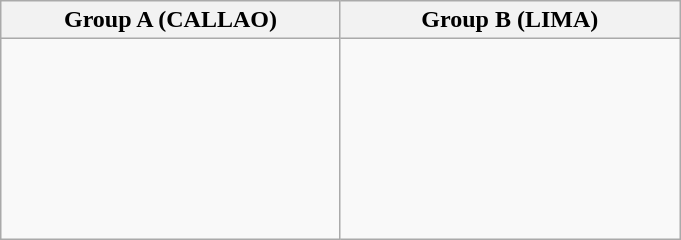<table class="wikitable">
<tr>
<th width=33%>Group A (CALLAO)</th>
<th width=33%>Group B (LIMA)</th>
</tr>
<tr>
<td><br><br>
<br>
<br>
<br>
<br>
<br></td>
<td><br><br>
<br>
<br>
<br>
<br>
<br></td>
</tr>
</table>
